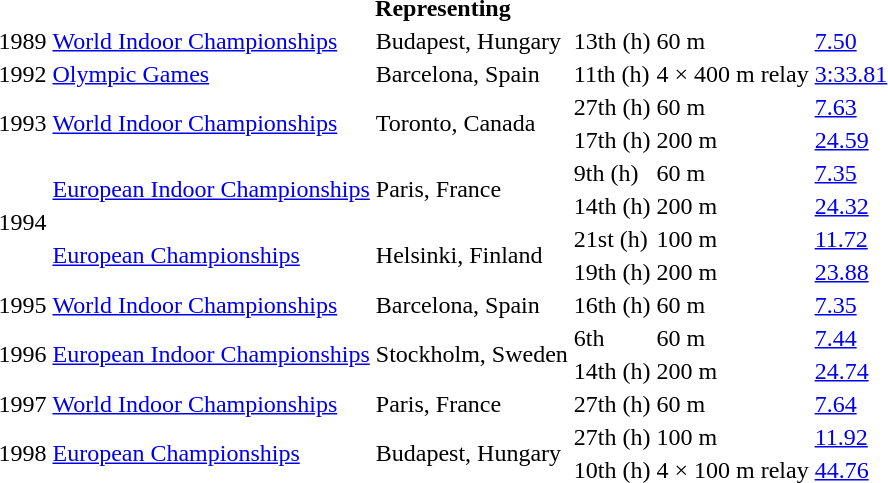<table>
<tr>
<th colspan="6">Representing </th>
</tr>
<tr>
<td>1989</td>
<td><a href='#'>World Indoor Championships</a></td>
<td>Budapest, Hungary</td>
<td>13th (h)</td>
<td>60 m</td>
<td><a href='#'>7.50</a></td>
</tr>
<tr>
<td>1992</td>
<td><a href='#'>Olympic Games</a></td>
<td>Barcelona, Spain</td>
<td>11th (h)</td>
<td>4 × 400 m relay</td>
<td><a href='#'>3:33.81</a></td>
</tr>
<tr>
<td rowspan=2>1993</td>
<td rowspan=2><a href='#'>World Indoor Championships</a></td>
<td rowspan=2>Toronto, Canada</td>
<td>27th (h)</td>
<td>60 m</td>
<td><a href='#'>7.63</a></td>
</tr>
<tr>
<td>17th (h)</td>
<td>200 m</td>
<td><a href='#'>24.59</a></td>
</tr>
<tr>
<td rowspan=4>1994</td>
<td rowspan=2><a href='#'>European Indoor Championships</a></td>
<td rowspan=2>Paris, France</td>
<td>9th (h)</td>
<td>60 m</td>
<td><a href='#'>7.35</a></td>
</tr>
<tr>
<td>14th (h)</td>
<td>200 m</td>
<td><a href='#'>24.32</a></td>
</tr>
<tr>
<td rowspan=2><a href='#'>European Championships</a></td>
<td rowspan=2>Helsinki, Finland</td>
<td>21st (h)</td>
<td>100 m</td>
<td><a href='#'>11.72</a></td>
</tr>
<tr>
<td>19th (h)</td>
<td>200 m</td>
<td><a href='#'>23.88</a></td>
</tr>
<tr>
<td>1995</td>
<td><a href='#'>World Indoor Championships</a></td>
<td>Barcelona, Spain</td>
<td>16th (h)</td>
<td>60 m</td>
<td><a href='#'>7.35</a></td>
</tr>
<tr>
<td rowspan=2>1996</td>
<td rowspan=2><a href='#'>European Indoor Championships</a></td>
<td rowspan=2>Stockholm, Sweden</td>
<td>6th</td>
<td>60 m</td>
<td><a href='#'>7.44</a></td>
</tr>
<tr>
<td>14th (h)</td>
<td>200 m</td>
<td><a href='#'>24.74</a></td>
</tr>
<tr>
<td>1997</td>
<td><a href='#'>World Indoor Championships</a></td>
<td>Paris, France</td>
<td>27th (h)</td>
<td>60 m</td>
<td><a href='#'>7.64</a></td>
</tr>
<tr>
<td rowspan=2>1998</td>
<td rowspan=2><a href='#'>European Championships</a></td>
<td rowspan=2>Budapest, Hungary</td>
<td>27th (h)</td>
<td>100 m</td>
<td><a href='#'>11.92</a></td>
</tr>
<tr>
<td>10th (h)</td>
<td>4 × 100 m relay</td>
<td><a href='#'>44.76</a></td>
</tr>
</table>
